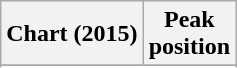<table class="wikitable sortable plainrowheaders" style="text-align:center">
<tr>
<th scope="col">Chart (2015)</th>
<th scope="col">Peak<br>position</th>
</tr>
<tr>
</tr>
<tr>
</tr>
<tr>
</tr>
<tr>
</tr>
<tr>
</tr>
<tr>
</tr>
<tr>
</tr>
</table>
